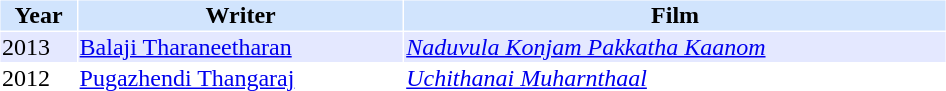<table cellspacing="1" cellpadding="1" border="0" width="50%">
<tr bgcolor="#d1e4fd">
<th>Year</th>
<th>Writer</th>
<th>Film</th>
</tr>
<tr bgcolor="#e4e8ff">
<td>2013</td>
<td><a href='#'>Balaji Tharaneetharan</a></td>
<td><em><a href='#'>Naduvula Konjam Pakkatha Kaanom</a></em></td>
</tr>
<tr>
<td>2012</td>
<td><a href='#'>Pugazhendi Thangaraj</a></td>
<td><em><a href='#'>Uchithanai Muharnthaal</a></em></td>
</tr>
</table>
